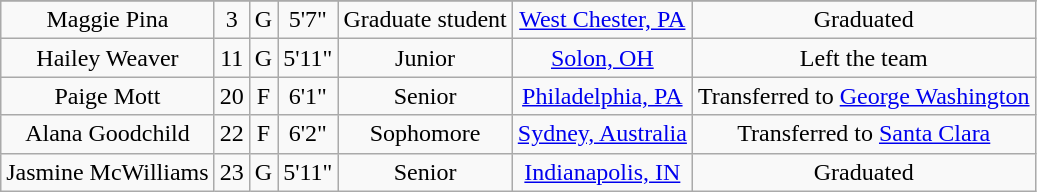<table class="wikitable sortable" style="text-align: center">
<tr align=center>
</tr>
<tr>
<td>Maggie Pina</td>
<td>3</td>
<td>G</td>
<td>5'7"</td>
<td>Graduate student</td>
<td><a href='#'>West Chester, PA</a></td>
<td>Graduated</td>
</tr>
<tr>
<td>Hailey Weaver</td>
<td>11</td>
<td>G</td>
<td>5'11"</td>
<td>Junior</td>
<td><a href='#'>Solon, OH</a></td>
<td>Left the team</td>
</tr>
<tr>
<td>Paige Mott</td>
<td>20</td>
<td>F</td>
<td>6'1"</td>
<td>Senior</td>
<td><a href='#'>Philadelphia, PA</a></td>
<td>Transferred to <a href='#'>George Washington</a></td>
</tr>
<tr>
<td>Alana Goodchild</td>
<td>22</td>
<td>F</td>
<td>6'2"</td>
<td>Sophomore</td>
<td><a href='#'>Sydney, Australia</a></td>
<td>Transferred to <a href='#'>Santa Clara</a></td>
</tr>
<tr>
<td>Jasmine McWilliams</td>
<td>23</td>
<td>G</td>
<td>5'11"</td>
<td>Senior</td>
<td><a href='#'>Indianapolis, IN</a></td>
<td>Graduated</td>
</tr>
</table>
